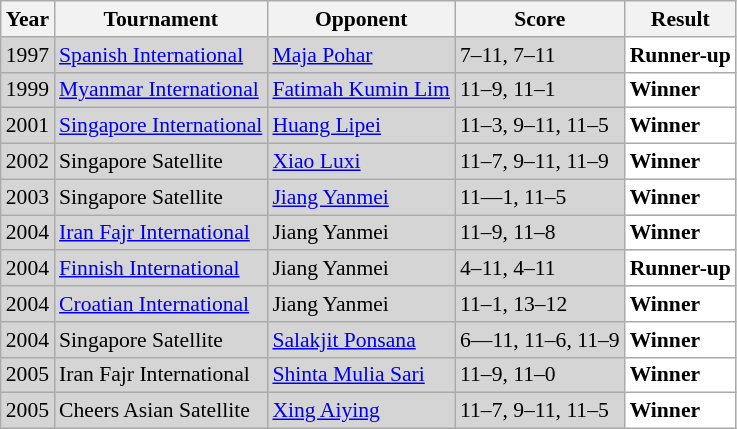<table class="sortable wikitable" style="font-size: 90%;">
<tr>
<th>Year</th>
<th>Tournament</th>
<th>Opponent</th>
<th>Score</th>
<th>Result</th>
</tr>
<tr style="background:#D5D5D5">
<td align="center">1997</td>
<td align="left"><a href='#'>Spanish International</a></td>
<td align="left"> <a href='#'>Maja Pohar</a></td>
<td align="left">7–11, 7–11</td>
<td style="text-align:left; background:white"> <strong>Runner-up</strong></td>
</tr>
<tr style="background:#D5D5D5">
<td align="center">1999</td>
<td align="left"><a href='#'>Myanmar International</a></td>
<td align="left"> <a href='#'>Fatimah Kumin Lim</a></td>
<td align="left">11–9, 11–1</td>
<td style="text-align:left; background:white"> <strong>Winner</strong></td>
</tr>
<tr style="background:#D5D5D5">
<td align="center">2001</td>
<td align="left"><a href='#'>Singapore International</a></td>
<td align="left"> <a href='#'>Huang Lipei</a></td>
<td align="left">11–3, 9–11, 11–5</td>
<td style="text-align:left; background:white"> <strong>Winner</strong></td>
</tr>
<tr style="background:#D5D5D5">
<td align="center">2002</td>
<td align="left">Singapore Satellite</td>
<td align="left"> <a href='#'>Xiao Luxi</a></td>
<td align="left">11–7, 9–11, 11–9</td>
<td style="text-align:left; background:white"> <strong>Winner</strong></td>
</tr>
<tr style="background:#D5D5D5">
<td align="center">2003</td>
<td align="left">Singapore Satellite</td>
<td align="left"> <a href='#'>Jiang Yanmei</a></td>
<td align="left">11—1, 11–5</td>
<td style="text-align:left; background:white"> <strong>Winner</strong></td>
</tr>
<tr style="background:#D5D5D5">
<td align="center">2004</td>
<td align="left"><a href='#'>Iran Fajr International</a></td>
<td align="left"> Jiang Yanmei</td>
<td align="left">11–9, 11–8</td>
<td style="text-align:left; background:white"> <strong>Winner</strong></td>
</tr>
<tr style="background:#D5D5D5">
<td align="center">2004</td>
<td align="left"><a href='#'>Finnish International</a></td>
<td align="left"> Jiang Yanmei</td>
<td align="left">4–11, 4–11</td>
<td style="text-align:left; background:white"> <strong>Runner-up</strong></td>
</tr>
<tr style="background:#D5D5D5">
<td align="center">2004</td>
<td align="left"><a href='#'>Croatian International</a></td>
<td align="left"> Jiang Yanmei</td>
<td align="left">11–1, 13–12</td>
<td style="text-align:left; background:white"> <strong>Winner</strong></td>
</tr>
<tr style="background:#D5D5D5">
<td align="center">2004</td>
<td align="left">Singapore Satellite</td>
<td align="left"> <a href='#'>Salakjit Ponsana</a></td>
<td align="left">6—11, 11–6, 11–9</td>
<td style="text-align:left; background:white"> <strong>Winner</strong></td>
</tr>
<tr style="background:#D5D5D5">
<td align="center">2005</td>
<td align="left">Iran Fajr International</td>
<td align="left"> <a href='#'>Shinta Mulia Sari</a></td>
<td align="left">11–9, 11–0</td>
<td style="text-align:left; background:white"> <strong>Winner</strong></td>
</tr>
<tr style="background:#D5D5D5">
<td align="center">2005</td>
<td align="left">Cheers Asian Satellite</td>
<td align="left"> <a href='#'>Xing Aiying</a></td>
<td align="left">11–7, 9–11, 11–5</td>
<td style="text-align:left; background:white"> <strong>Winner</strong></td>
</tr>
</table>
